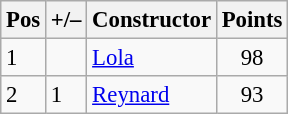<table class="wikitable" style="font-size: 95%;">
<tr>
<th>Pos</th>
<th>+/–</th>
<th>Constructor</th>
<th>Points</th>
</tr>
<tr>
<td>1</td>
<td align="left"></td>
<td> <a href='#'>Lola</a></td>
<td align="center">98</td>
</tr>
<tr>
<td>2</td>
<td align="left"> 1</td>
<td> <a href='#'>Reynard</a></td>
<td align="center">93</td>
</tr>
</table>
